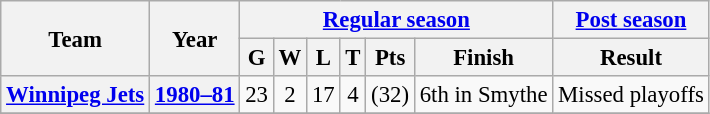<table class="wikitable" style="font-size: 95%; text-align:center;">
<tr>
<th rowspan="2">Team</th>
<th rowspan="2">Year</th>
<th colspan="6"><a href='#'>Regular season</a></th>
<th colspan="1"><a href='#'>Post season</a></th>
</tr>
<tr>
<th>G</th>
<th>W</th>
<th>L</th>
<th>T</th>
<th>Pts</th>
<th>Finish</th>
<th>Result</th>
</tr>
<tr>
<th><a href='#'>Winnipeg Jets</a></th>
<th><a href='#'>1980–81</a></th>
<td>23</td>
<td>2</td>
<td>17</td>
<td>4</td>
<td>(32)</td>
<td>6th in Smythe</td>
<td>Missed playoffs</td>
</tr>
<tr>
</tr>
</table>
